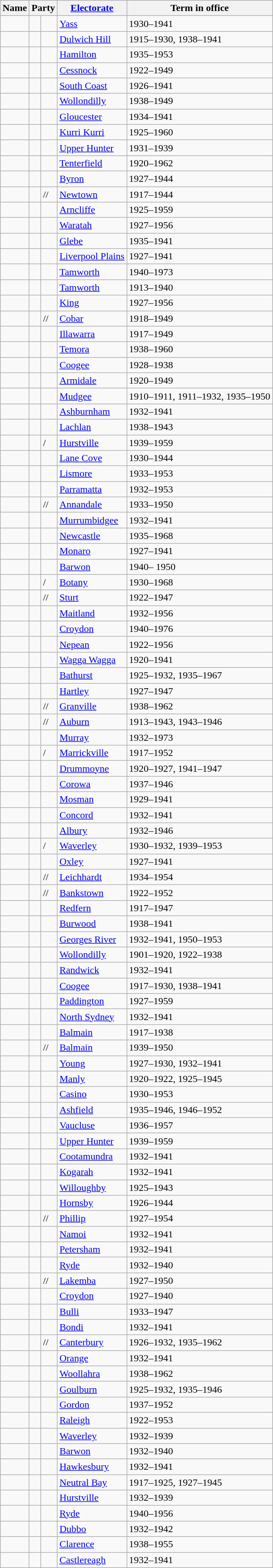<table class="wikitable sortable">
<tr>
<th>Name</th>
<th colspan=2>Party</th>
<th><a href='#'>Electorate</a></th>
<th>Term in office</th>
</tr>
<tr>
<td></td>
<td> </td>
<td></td>
<td><a href='#'>Yass</a></td>
<td>1930–1941</td>
</tr>
<tr>
<td></td>
<td> </td>
<td></td>
<td><a href='#'>Dulwich Hill</a></td>
<td>1915–1930, 1938–1941</td>
</tr>
<tr>
<td></td>
<td> </td>
<td></td>
<td><a href='#'>Hamilton</a></td>
<td>1935–1953</td>
</tr>
<tr>
<td></td>
<td> </td>
<td></td>
<td><a href='#'>Cessnock</a></td>
<td>1922–1949</td>
</tr>
<tr>
<td></td>
<td> </td>
<td></td>
<td><a href='#'>South Coast</a></td>
<td>1926–1941</td>
</tr>
<tr>
<td></td>
<td> </td>
<td></td>
<td><a href='#'>Wollondilly</a></td>
<td>1938–1949</td>
</tr>
<tr>
<td></td>
<td> </td>
<td></td>
<td><a href='#'>Gloucester</a></td>
<td>1934–1941</td>
</tr>
<tr>
<td></td>
<td> </td>
<td></td>
<td><a href='#'>Kurri Kurri</a></td>
<td>1925–1960</td>
</tr>
<tr>
<td></td>
<td> </td>
<td></td>
<td><a href='#'>Upper Hunter</a></td>
<td>1931–1939</td>
</tr>
<tr>
<td></td>
<td> </td>
<td></td>
<td><a href='#'>Tenterfield</a></td>
<td>1920–1962</td>
</tr>
<tr>
<td></td>
<td> </td>
<td></td>
<td><a href='#'>Byron</a></td>
<td>1927–1944</td>
</tr>
<tr>
<td></td>
<td> </td>
<td>//</td>
<td><a href='#'>Newtown</a></td>
<td>1917–1944</td>
</tr>
<tr>
<td></td>
<td> </td>
<td></td>
<td><a href='#'>Arncliffe</a></td>
<td>1925–1959</td>
</tr>
<tr>
<td></td>
<td> </td>
<td></td>
<td><a href='#'>Waratah</a></td>
<td>1927–1956</td>
</tr>
<tr>
<td></td>
<td> </td>
<td></td>
<td><a href='#'>Glebe</a></td>
<td>1935–1941</td>
</tr>
<tr>
<td></td>
<td> </td>
<td></td>
<td><a href='#'>Liverpool Plains</a></td>
<td>1927–1941</td>
</tr>
<tr>
<td></td>
<td> </td>
<td></td>
<td><a href='#'>Tamworth</a></td>
<td>1940–1973</td>
</tr>
<tr>
<td></td>
<td> </td>
<td></td>
<td><a href='#'>Tamworth</a></td>
<td>1913–1940</td>
</tr>
<tr>
<td></td>
<td> </td>
<td></td>
<td><a href='#'>King</a></td>
<td>1927–1956</td>
</tr>
<tr>
<td></td>
<td> </td>
<td>//</td>
<td><a href='#'>Cobar</a></td>
<td>1918–1949</td>
</tr>
<tr>
<td></td>
<td> </td>
<td></td>
<td><a href='#'>Illawarra</a></td>
<td>1917–1949</td>
</tr>
<tr>
<td></td>
<td> </td>
<td></td>
<td><a href='#'>Temora</a></td>
<td>1938–1960</td>
</tr>
<tr>
<td></td>
<td> </td>
<td></td>
<td><a href='#'>Coogee</a></td>
<td>1928–1938</td>
</tr>
<tr>
<td></td>
<td> </td>
<td></td>
<td><a href='#'>Armidale</a></td>
<td>1920–1949</td>
</tr>
<tr>
<td></td>
<td> </td>
<td></td>
<td><a href='#'>Mudgee</a></td>
<td>1910–1911, 1911–1932, 1935–1950</td>
</tr>
<tr>
<td></td>
<td> </td>
<td></td>
<td><a href='#'>Ashburnham</a></td>
<td>1932–1941</td>
</tr>
<tr>
<td></td>
<td> </td>
<td></td>
<td><a href='#'>Lachlan</a></td>
<td>1938–1943</td>
</tr>
<tr>
<td></td>
<td> </td>
<td>/</td>
<td><a href='#'>Hurstville</a></td>
<td>1939–1959</td>
</tr>
<tr>
<td></td>
<td> </td>
<td></td>
<td><a href='#'>Lane Cove</a></td>
<td>1930–1944</td>
</tr>
<tr>
<td></td>
<td> </td>
<td></td>
<td><a href='#'>Lismore</a></td>
<td>1933–1953</td>
</tr>
<tr>
<td></td>
<td> </td>
<td></td>
<td><a href='#'>Parramatta</a></td>
<td>1932–1953</td>
</tr>
<tr>
<td></td>
<td> </td>
<td>//</td>
<td><a href='#'>Annandale</a></td>
<td>1933–1950</td>
</tr>
<tr>
<td></td>
<td> </td>
<td></td>
<td><a href='#'>Murrumbidgee</a></td>
<td>1932–1941</td>
</tr>
<tr>
<td></td>
<td> </td>
<td></td>
<td><a href='#'>Newcastle</a></td>
<td>1935–1968</td>
</tr>
<tr>
<td></td>
<td> </td>
<td></td>
<td><a href='#'>Monaro</a></td>
<td>1927–1941</td>
</tr>
<tr>
<td></td>
<td> </td>
<td></td>
<td><a href='#'>Barwon</a></td>
<td>1940– 1950</td>
</tr>
<tr>
<td></td>
<td> </td>
<td>/</td>
<td><a href='#'>Botany</a></td>
<td>1930–1968</td>
</tr>
<tr>
<td></td>
<td> </td>
<td>//</td>
<td><a href='#'>Sturt</a></td>
<td>1922–1947</td>
</tr>
<tr>
<td></td>
<td> </td>
<td></td>
<td><a href='#'>Maitland</a></td>
<td>1932–1956</td>
</tr>
<tr>
<td></td>
<td> </td>
<td></td>
<td><a href='#'>Croydon</a></td>
<td>1940–1976</td>
</tr>
<tr>
<td></td>
<td> </td>
<td></td>
<td><a href='#'>Nepean</a></td>
<td>1922–1956</td>
</tr>
<tr>
<td></td>
<td> </td>
<td></td>
<td><a href='#'>Wagga Wagga</a></td>
<td>1920–1941</td>
</tr>
<tr>
<td></td>
<td> </td>
<td></td>
<td><a href='#'>Bathurst</a></td>
<td>1925–1932, 1935–1967</td>
</tr>
<tr>
<td></td>
<td> </td>
<td></td>
<td><a href='#'>Hartley</a></td>
<td>1927–1947</td>
</tr>
<tr>
<td></td>
<td> </td>
<td>//</td>
<td><a href='#'>Granville</a></td>
<td>1938–1962</td>
</tr>
<tr>
<td></td>
<td> </td>
<td>//</td>
<td><a href='#'>Auburn</a></td>
<td>1913–1943, 1943–1946</td>
</tr>
<tr>
<td></td>
<td> </td>
<td></td>
<td><a href='#'>Murray</a></td>
<td>1932–1973</td>
</tr>
<tr>
<td></td>
<td> </td>
<td>/</td>
<td><a href='#'>Marrickville</a></td>
<td>1917–1952</td>
</tr>
<tr>
<td></td>
<td> </td>
<td></td>
<td><a href='#'>Drummoyne</a></td>
<td>1920–1927, 1941–1947</td>
</tr>
<tr>
<td></td>
<td> </td>
<td></td>
<td><a href='#'>Corowa</a></td>
<td>1937–1946</td>
</tr>
<tr>
<td></td>
<td> </td>
<td></td>
<td><a href='#'>Mosman</a></td>
<td>1929–1941</td>
</tr>
<tr>
<td></td>
<td> </td>
<td></td>
<td><a href='#'>Concord</a></td>
<td>1932–1941</td>
</tr>
<tr>
<td></td>
<td> </td>
<td></td>
<td><a href='#'>Albury</a></td>
<td>1932–1946</td>
</tr>
<tr>
<td></td>
<td> </td>
<td>/</td>
<td><a href='#'>Waverley</a></td>
<td>1930–1932, 1939–1953</td>
</tr>
<tr>
<td></td>
<td> </td>
<td></td>
<td><a href='#'>Oxley</a></td>
<td>1927–1941</td>
</tr>
<tr>
<td></td>
<td> </td>
<td>//</td>
<td><a href='#'>Leichhardt</a></td>
<td>1934–1954</td>
</tr>
<tr>
<td></td>
<td> </td>
<td>//</td>
<td><a href='#'>Bankstown</a></td>
<td>1922–1952</td>
</tr>
<tr>
<td></td>
<td> </td>
<td></td>
<td><a href='#'>Redfern</a></td>
<td>1917–1947</td>
</tr>
<tr>
<td></td>
<td> </td>
<td></td>
<td><a href='#'>Burwood</a></td>
<td>1938–1941</td>
</tr>
<tr>
<td></td>
<td> </td>
<td></td>
<td><a href='#'>Georges River</a></td>
<td>1932–1941, 1950–1953</td>
</tr>
<tr>
<td></td>
<td> </td>
<td></td>
<td><a href='#'>Wollondilly</a></td>
<td>1901–1920, 1922–1938</td>
</tr>
<tr>
<td></td>
<td> </td>
<td></td>
<td><a href='#'>Randwick</a></td>
<td>1932–1941</td>
</tr>
<tr>
<td></td>
<td> </td>
<td></td>
<td><a href='#'>Coogee</a></td>
<td>1917–1930, 1938–1941</td>
</tr>
<tr>
<td></td>
<td> </td>
<td></td>
<td><a href='#'>Paddington</a></td>
<td>1927–1959</td>
</tr>
<tr>
<td></td>
<td> </td>
<td></td>
<td><a href='#'>North Sydney</a></td>
<td>1932–1941</td>
</tr>
<tr>
<td></td>
<td> </td>
<td></td>
<td><a href='#'>Balmain</a></td>
<td>1917–1938</td>
</tr>
<tr>
<td></td>
<td> </td>
<td>//</td>
<td><a href='#'>Balmain</a></td>
<td>1939–1950</td>
</tr>
<tr>
<td></td>
<td> </td>
<td></td>
<td><a href='#'>Young</a></td>
<td>1927–1930, 1932–1941</td>
</tr>
<tr>
<td></td>
<td> </td>
<td></td>
<td><a href='#'>Manly</a></td>
<td>1920–1922, 1925–1945</td>
</tr>
<tr>
<td></td>
<td> </td>
<td></td>
<td><a href='#'>Casino</a></td>
<td>1930–1953</td>
</tr>
<tr>
<td></td>
<td> </td>
<td></td>
<td><a href='#'>Ashfield</a></td>
<td>1935–1946, 1946–1952</td>
</tr>
<tr>
<td></td>
<td> </td>
<td></td>
<td><a href='#'>Vaucluse</a></td>
<td>1936–1957</td>
</tr>
<tr>
<td></td>
<td> </td>
<td></td>
<td><a href='#'>Upper Hunter</a></td>
<td>1939–1959</td>
</tr>
<tr>
<td></td>
<td> </td>
<td></td>
<td><a href='#'>Cootamundra</a></td>
<td>1932–1941</td>
</tr>
<tr>
<td></td>
<td> </td>
<td></td>
<td><a href='#'>Kogarah</a></td>
<td>1932–1941</td>
</tr>
<tr>
<td></td>
<td> </td>
<td></td>
<td><a href='#'>Willoughby</a></td>
<td>1925–1943</td>
</tr>
<tr>
<td></td>
<td> </td>
<td></td>
<td><a href='#'>Hornsby</a></td>
<td>1926–1944</td>
</tr>
<tr>
<td></td>
<td> </td>
<td>//</td>
<td><a href='#'>Phillip</a></td>
<td>1927–1954</td>
</tr>
<tr>
<td></td>
<td> </td>
<td></td>
<td><a href='#'>Namoi</a></td>
<td>1932–1941</td>
</tr>
<tr>
<td></td>
<td> </td>
<td></td>
<td><a href='#'>Petersham</a></td>
<td>1932–1941</td>
</tr>
<tr>
<td></td>
<td> </td>
<td></td>
<td><a href='#'>Ryde</a></td>
<td>1932–1940</td>
</tr>
<tr>
<td></td>
<td> </td>
<td>//</td>
<td><a href='#'>Lakemba</a></td>
<td>1927–1950</td>
</tr>
<tr>
<td></td>
<td> </td>
<td></td>
<td><a href='#'>Croydon</a></td>
<td>1927–1940</td>
</tr>
<tr>
<td></td>
<td> </td>
<td></td>
<td><a href='#'>Bulli</a></td>
<td>1933–1947</td>
</tr>
<tr>
<td></td>
<td> </td>
<td></td>
<td><a href='#'>Bondi</a></td>
<td>1932–1941</td>
</tr>
<tr>
<td></td>
<td> </td>
<td>//</td>
<td><a href='#'>Canterbury</a></td>
<td>1926–1932, 1935–1962</td>
</tr>
<tr>
<td></td>
<td> </td>
<td></td>
<td><a href='#'>Orange</a></td>
<td>1932–1941</td>
</tr>
<tr>
<td></td>
<td> </td>
<td></td>
<td><a href='#'>Woollahra</a></td>
<td>1938–1962</td>
</tr>
<tr>
<td></td>
<td> </td>
<td></td>
<td><a href='#'>Goulburn</a></td>
<td>1925–1932, 1935–1946</td>
</tr>
<tr>
<td></td>
<td> </td>
<td></td>
<td><a href='#'>Gordon</a></td>
<td>1937–1952</td>
</tr>
<tr>
<td></td>
<td> </td>
<td></td>
<td><a href='#'>Raleigh</a></td>
<td>1922–1953</td>
</tr>
<tr>
<td></td>
<td> </td>
<td></td>
<td><a href='#'>Waverley</a></td>
<td>1932–1939</td>
</tr>
<tr>
<td></td>
<td> </td>
<td></td>
<td><a href='#'>Barwon</a></td>
<td>1932–1940</td>
</tr>
<tr>
<td></td>
<td> </td>
<td></td>
<td><a href='#'>Hawkesbury</a></td>
<td>1932–1941</td>
</tr>
<tr>
<td></td>
<td> </td>
<td></td>
<td><a href='#'>Neutral Bay</a></td>
<td>1917–1925, 1927–1945</td>
</tr>
<tr>
<td></td>
<td> </td>
<td></td>
<td><a href='#'>Hurstville</a></td>
<td>1932–1939</td>
</tr>
<tr>
<td></td>
<td> </td>
<td></td>
<td><a href='#'>Ryde</a></td>
<td>1940–1956</td>
</tr>
<tr>
<td></td>
<td> </td>
<td></td>
<td><a href='#'>Dubbo</a></td>
<td>1932–1942</td>
</tr>
<tr>
<td></td>
<td> </td>
<td></td>
<td><a href='#'>Clarence</a></td>
<td>1938–1955</td>
</tr>
<tr>
<td></td>
<td> </td>
<td></td>
<td><a href='#'>Castlereagh</a></td>
<td>1932–1941</td>
</tr>
</table>
